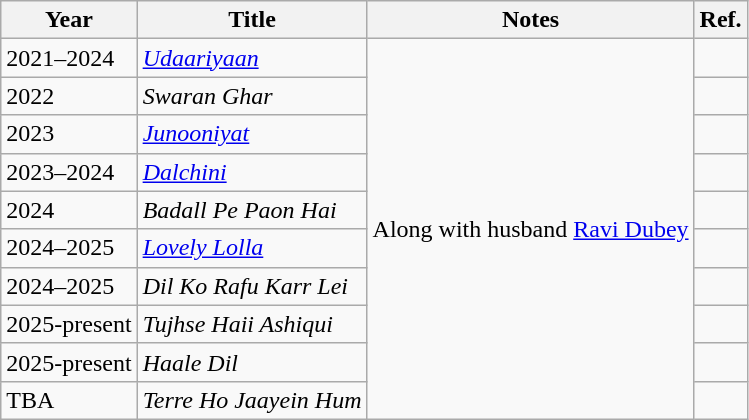<table class="wikitable sortable">
<tr>
<th scope="col">Year</th>
<th scope="col">Title</th>
<th scope="col">Notes</th>
<th scope="col" class="unsortable">Ref.</th>
</tr>
<tr>
<td>2021–2024</td>
<td><em><a href='#'>Udaariyaan</a></em></td>
<td rowspan="10">Along with husband <a href='#'>Ravi Dubey</a></td>
<td style="text-align:center;"></td>
</tr>
<tr>
<td>2022</td>
<td><em>Swaran Ghar</em></td>
<td></td>
</tr>
<tr>
<td>2023</td>
<td><em><a href='#'>Junooniyat</a></em></td>
<td></td>
</tr>
<tr>
<td>2023–2024</td>
<td><em><a href='#'>Dalchini</a></em></td>
<td style="text-align:center;"></td>
</tr>
<tr>
<td>2024</td>
<td><em>Badall Pe Paon Hai</em></td>
<td style="text-align:center;"></td>
</tr>
<tr>
<td>2024–2025</td>
<td><em><a href='#'>Lovely Lolla</a></em></td>
<td></td>
</tr>
<tr>
<td>2024–2025</td>
<td><em>Dil Ko Rafu Karr Lei</em></td>
<td></td>
</tr>
<tr>
<td>2025-present</td>
<td><em>Tujhse Haii Ashiqui</em></td>
<td></td>
</tr>
<tr>
<td>2025-present</td>
<td><em>Haale Dil</em></td>
<td></td>
</tr>
<tr>
<td>TBA</td>
<td><em>Terre Ho Jaayein Hum</em></td>
<td></td>
</tr>
</table>
